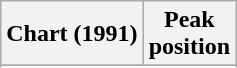<table class="wikitable sortable plainrowheaders" style="text-align:center">
<tr>
<th scope="col">Chart (1991)</th>
<th scope="col">Peak<br>position</th>
</tr>
<tr>
</tr>
<tr>
</tr>
</table>
